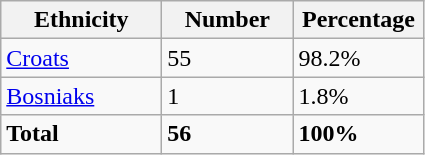<table class="wikitable">
<tr>
<th width="100px">Ethnicity</th>
<th width="80px">Number</th>
<th width="80px">Percentage</th>
</tr>
<tr>
<td><a href='#'>Croats</a></td>
<td>55</td>
<td>98.2%</td>
</tr>
<tr>
<td><a href='#'>Bosniaks</a></td>
<td>1</td>
<td>1.8%</td>
</tr>
<tr>
<td><strong>Total</strong></td>
<td><strong>56</strong></td>
<td><strong>100%</strong></td>
</tr>
</table>
